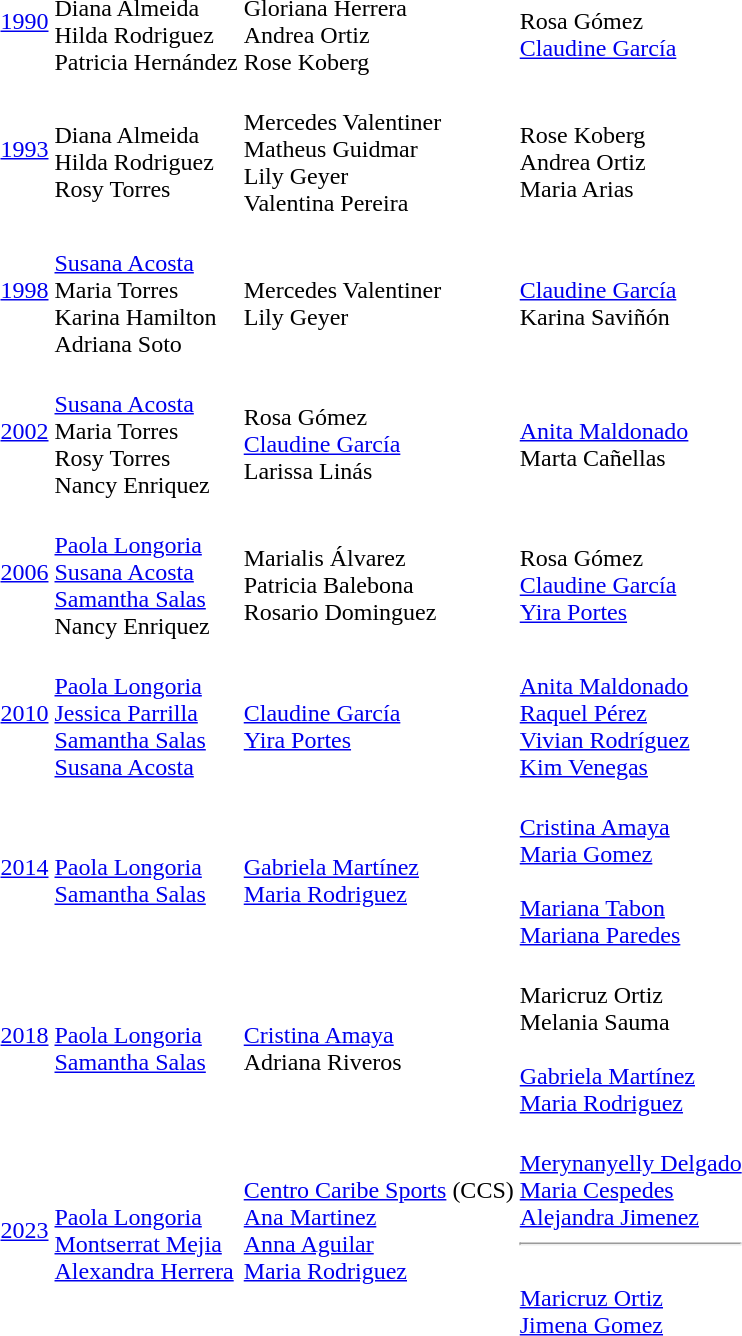<table>
<tr>
<td align=center><a href='#'>1990</a></td>
<td> <br>Diana Almeida <br>Hilda Rodriguez <br>Patricia Hernández</td>
<td> <br>Gloriana Herrera <br>Andrea Ortiz <br>Rose Koberg</td>
<td> <br>Rosa Gómez <br><a href='#'>Claudine García</a></td>
</tr>
<tr>
<td align=center><a href='#'>1993</a></td>
<td> <br>Diana Almeida <br>Hilda Rodriguez <br>Rosy Torres</td>
<td> <br>Mercedes Valentiner<br>Matheus Guidmar<br>Lily Geyer <br>Valentina Pereira</td>
<td> <br>Rose Koberg <br>Andrea Ortiz <br>Maria Arias</td>
</tr>
<tr>
<td align=center><a href='#'>1998</a></td>
<td> <br><a href='#'>Susana Acosta</a><br>Maria Torres<br>Karina Hamilton <br>Adriana Soto</td>
<td> <br>Mercedes Valentiner <br>Lily Geyer</td>
<td> <br><a href='#'>Claudine García</a> <br>Karina Saviñón</td>
</tr>
<tr>
<td align=center><a href='#'>2002</a></td>
<td> <br><a href='#'>Susana Acosta</a><br>Maria Torres<br>Rosy Torres <br>Nancy Enriquez</td>
<td> <br>Rosa Gómez<br><a href='#'>Claudine García</a> <br>Larissa Linás</td>
<td> <br><a href='#'>Anita Maldonado</a> <br>Marta Cañellas</td>
</tr>
<tr>
<td align=center><a href='#'>2006</a></td>
<td> <br><a href='#'>Paola Longoria</a><br><a href='#'>Susana Acosta</a><br><a href='#'>Samantha Salas</a> <br>Nancy Enriquez</td>
<td> <br>Marialis Álvarez<br>Patricia Balebona <br>Rosario Dominguez</td>
<td> <br>Rosa Gómez<br><a href='#'>Claudine García</a> <br><a href='#'>Yira Portes</a></td>
</tr>
<tr>
<td align=center><a href='#'>2010</a></td>
<td> <br><a href='#'>Paola Longoria</a><br><a href='#'>Jessica Parrilla</a><br><a href='#'>Samantha Salas</a> <br><a href='#'>Susana Acosta</a></td>
<td> <br><a href='#'>Claudine García</a> <br><a href='#'>Yira Portes</a></td>
<td> <br><a href='#'>Anita Maldonado</a> <br><a href='#'>Raquel Pérez</a><br><a href='#'>Vivian Rodríguez</a><br><a href='#'>Kim Venegas</a></td>
</tr>
<tr>
<td align=center><a href='#'>2014</a></td>
<td> <br><a href='#'>Paola Longoria</a> <br><a href='#'>Samantha Salas</a></td>
<td> <br><a href='#'>Gabriela Martínez</a><br><a href='#'>Maria Rodriguez</a></td>
<td> <br><a href='#'>Cristina Amaya</a><br><a href='#'>Maria Gomez</a><br><br><a href='#'>Mariana Tabon</a><br><a href='#'>Mariana Paredes</a></td>
</tr>
<tr>
<td align=center><a href='#'>2018</a></td>
<td> <br><a href='#'>Paola Longoria</a> <br><a href='#'>Samantha Salas</a></td>
<td> <br><a href='#'>Cristina Amaya</a><br>Adriana Riveros</td>
<td> <br>Maricruz Ortiz<br>Melania Sauma<br><br><a href='#'>Gabriela Martínez</a><br><a href='#'>Maria Rodriguez</a></td>
</tr>
<tr>
<td align=center><a href='#'>2023</a></td>
<td><br><a href='#'>Paola Longoria</a><br><a href='#'>Montserrat Mejia</a><br><a href='#'>Alexandra Herrera</a></td>
<td><a href='#'>Centro Caribe Sports</a> (CCS)<br><a href='#'>Ana Martinez</a><br><a href='#'>Anna Aguilar</a><br><a href='#'>Maria Rodriguez</a></td>
<td><br><a href='#'>Merynanyelly Delgado</a><br><a href='#'>Maria Cespedes</a><br><a href='#'>Alejandra Jimenez</a><hr><br><a href='#'>Maricruz Ortiz</a><br><a href='#'>Jimena Gomez</a></td>
</tr>
<tr>
</tr>
</table>
